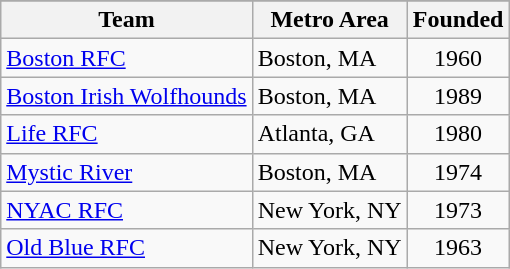<table class="wikitable sortable">
<tr>
</tr>
<tr>
<th>Team</th>
<th>Metro Area</th>
<th>Founded</th>
</tr>
<tr>
<td><a href='#'>Boston RFC</a></td>
<td>Boston, MA</td>
<td style="text-align:center;">1960</td>
</tr>
<tr>
<td><a href='#'>Boston Irish Wolfhounds</a></td>
<td>Boston, MA</td>
<td style="text-align:center;">1989</td>
</tr>
<tr>
<td><a href='#'>Life RFC</a></td>
<td>Atlanta, GA</td>
<td style="text-align:center;">1980</td>
</tr>
<tr>
<td><a href='#'>Mystic River</a></td>
<td>Boston, MA</td>
<td style="text-align:center;">1974</td>
</tr>
<tr>
<td><a href='#'>NYAC RFC</a></td>
<td>New York, NY</td>
<td style="text-align:center;">1973</td>
</tr>
<tr>
<td><a href='#'>Old Blue RFC</a></td>
<td>New York, NY</td>
<td style="text-align:center;">1963</td>
</tr>
</table>
